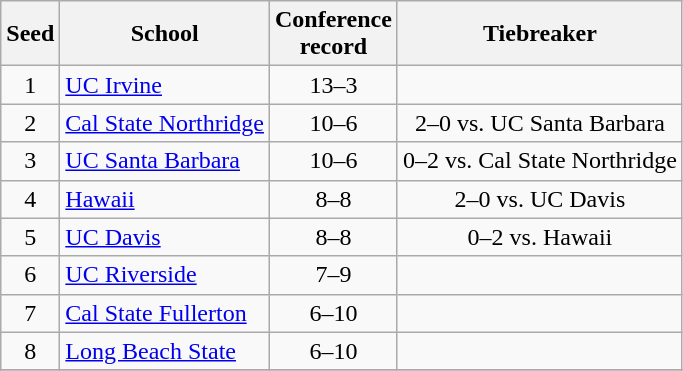<table class="wikitable" style="text-align:center">
<tr>
<th>Seed</th>
<th>School</th>
<th>Conference<br>record</th>
<th>Tiebreaker</th>
</tr>
<tr>
<td>1</td>
<td align=left><a href='#'>UC Irvine</a></td>
<td>13–3</td>
<td></td>
</tr>
<tr>
<td>2</td>
<td align=left><a href='#'>Cal State Northridge</a></td>
<td>10–6</td>
<td>2–0 vs. UC Santa Barbara</td>
</tr>
<tr>
<td>3</td>
<td align=left><a href='#'>UC Santa Barbara</a></td>
<td>10–6</td>
<td>0–2 vs. Cal State Northridge</td>
</tr>
<tr>
<td>4</td>
<td align=left><a href='#'>Hawaii</a></td>
<td>8–8</td>
<td>2–0 vs. UC Davis</td>
</tr>
<tr>
<td>5</td>
<td align=left><a href='#'>UC Davis</a></td>
<td>8–8</td>
<td>0–2 vs. Hawaii</td>
</tr>
<tr>
<td>6</td>
<td align=left><a href='#'>UC Riverside</a></td>
<td>7–9</td>
<td></td>
</tr>
<tr>
<td>7</td>
<td align=left><a href='#'>Cal State Fullerton</a></td>
<td>6–10</td>
<td></td>
</tr>
<tr>
<td>8</td>
<td align=left><a href='#'>Long Beach State</a></td>
<td>6–10</td>
<td></td>
</tr>
<tr>
</tr>
</table>
